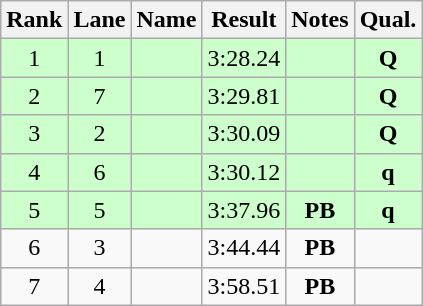<table class="wikitable" style="text-align:center">
<tr>
<th>Rank</th>
<th>Lane</th>
<th>Name</th>
<th>Result</th>
<th>Notes</th>
<th>Qual.</th>
</tr>
<tr bgcolor=ccffcc>
<td>1</td>
<td>1</td>
<td align="left"></td>
<td>3:28.24</td>
<td></td>
<td><strong>Q</strong></td>
</tr>
<tr bgcolor=ccffcc>
<td>2</td>
<td>7</td>
<td align="left"></td>
<td>3:29.81</td>
<td></td>
<td><strong>Q</strong></td>
</tr>
<tr bgcolor=ccffcc>
<td>3</td>
<td>2</td>
<td align="left"></td>
<td>3:30.09</td>
<td></td>
<td><strong>Q</strong></td>
</tr>
<tr bgcolor=ccffcc>
<td>4</td>
<td>6</td>
<td align="left"></td>
<td>3:30.12</td>
<td></td>
<td><strong>q</strong></td>
</tr>
<tr bgcolor=ccffcc>
<td>5</td>
<td>5</td>
<td align="left"></td>
<td>3:37.96</td>
<td><strong>PB</strong></td>
<td><strong>q</strong></td>
</tr>
<tr>
<td>6</td>
<td>3</td>
<td align="left"></td>
<td>3:44.44</td>
<td><strong>PB</strong></td>
<td></td>
</tr>
<tr>
<td>7</td>
<td>4</td>
<td align="left"></td>
<td>3:58.51</td>
<td><strong>PB</strong></td>
<td></td>
</tr>
</table>
